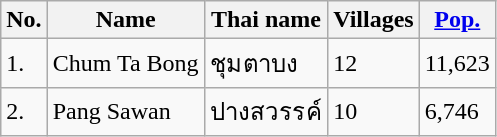<table class="wikitable sortable">
<tr>
<th>No.</th>
<th>Name</th>
<th>Thai name</th>
<th>Villages</th>
<th><a href='#'>Pop.</a></th>
</tr>
<tr>
<td>1.</td>
<td>Chum Ta Bong</td>
<td>ชุมตาบง</td>
<td>12</td>
<td>11,623</td>
</tr>
<tr>
<td>2.</td>
<td>Pang Sawan</td>
<td>ปางสวรรค์</td>
<td>10</td>
<td>6,746</td>
</tr>
</table>
